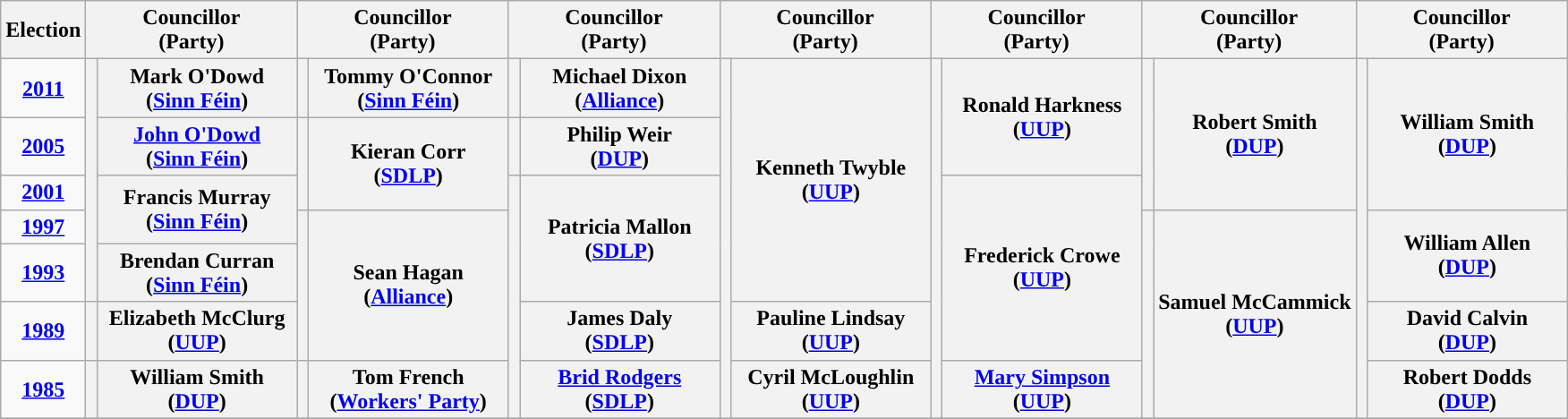<table class="wikitable" style="text-align:center">
<tr>
<th scope="col" width="50">Election</th>
<th scope="col" width="150" colspan = "2">Councillor<br> (Party)</th>
<th scope="col" width="150" colspan = "2">Councillor<br> (Party)</th>
<th scope="col" width="150" colspan = "2">Councillor<br> (Party)</th>
<th scope="col" width="150" colspan = "2">Councillor<br> (Party)</th>
<th scope="col" width="150" colspan = "2">Councillor<br> (Party)</th>
<th scope="col" width="150" colspan = "2">Councillor<br> (Party)</th>
<th scope="col" width="150" colspan = "2">Councillor<br> (Party)</th>
</tr>
<tr>
<td><strong><a href='#'>2011</a></strong></td>
<th rowspan="5" width="1" style="background-color: "></th>
<th rowspan = "1">Mark O'Dowd <br> (<a href='#'>Sinn Féin</a>)</th>
<th rowspan="1" width="1" style="background-color: "></th>
<th rowspan = "1">Tommy O'Connor <br> (<a href='#'>Sinn Féin</a>)</th>
<th rowspan="1" width="1" style="background-color: "></th>
<th rowspan = "1">Michael Dixon <br> (<a href='#'>Alliance</a>)</th>
<th rowspan="7" width="1" style="background-color: "></th>
<th rowspan = "5">Kenneth Twyble <br> (<a href='#'>UUP</a>)</th>
<th rowspan="7" width="1" style="background-color: "></th>
<th rowspan = "2">Ronald Harkness <br> (<a href='#'>UUP</a>)</th>
<th rowspan="3" width="1" style="background-color: "></th>
<th rowspan = "3">Robert Smith <br> (<a href='#'>DUP</a>)</th>
<th rowspan="7" width="1" style="background-color: "></th>
<th rowspan = "3">William Smith <br> (<a href='#'>DUP</a>)</th>
</tr>
<tr>
<td><strong><a href='#'>2005</a></strong></td>
<th rowspan = "1"><a href='#'>John O'Dowd</a> <br> (<a href='#'>Sinn Féin</a>)</th>
<th rowspan="2" width="1" style="background-color: "></th>
<th rowspan = "2">Kieran Corr <br> (<a href='#'>SDLP</a>)</th>
<th rowspan="1" width="1" style="background-color: "></th>
<th rowspan = "1">Philip Weir <br> (<a href='#'>DUP</a>)</th>
</tr>
<tr>
<td><strong><a href='#'>2001</a></strong></td>
<th rowspan = "2">Francis Murray <br> (<a href='#'>Sinn Féin</a>)</th>
<th rowspan="5" width="1" style="background-color: "></th>
<th rowspan = "3">Patricia Mallon <br> (<a href='#'>SDLP</a>)</th>
<th rowspan = "4">Frederick Crowe <br> (<a href='#'>UUP</a>)</th>
</tr>
<tr>
<td><strong><a href='#'>1997</a></strong></td>
<th rowspan="3" width="1" style="background-color: "></th>
<th rowspan = "3">Sean Hagan <br> (<a href='#'>Alliance</a>)</th>
<th rowspan="4" width="1" style="background-color: "></th>
<th rowspan = "4">Samuel McCammick <br> (<a href='#'>UUP</a>)</th>
<th rowspan = "2">William Allen <br> (<a href='#'>DUP</a>)</th>
</tr>
<tr>
<td><strong><a href='#'>1993</a></strong></td>
<th rowspan = "1">Brendan Curran <br> (<a href='#'>Sinn Féin</a>)</th>
</tr>
<tr>
<td><strong><a href='#'>1989</a></strong></td>
<th rowspan="1" width="1" style="background-color: "></th>
<th rowspan = "1">Elizabeth McClurg <br> (<a href='#'>UUP</a>)</th>
<th rowspan = "1">James Daly <br> (<a href='#'>SDLP</a>)</th>
<th rowspan = "1">Pauline Lindsay <br> (<a href='#'>UUP</a>)</th>
<th rowspan = "1">David Calvin <br> (<a href='#'>DUP</a>)</th>
</tr>
<tr>
<td><strong><a href='#'>1985</a></strong></td>
<th rowspan="1" width="1" style="background-color: "></th>
<th rowspan = "1">William Smith <br> (<a href='#'>DUP</a>)</th>
<th rowspan="1" width="1" style="background-color: "></th>
<th rowspan = "1">Tom French <br> (<a href='#'>Workers' Party</a>)</th>
<th rowspan = "1"><a href='#'>Brid Rodgers</a> <br> (<a href='#'>SDLP</a>)</th>
<th rowspan = "1">Cyril McLoughlin <br> (<a href='#'>UUP</a>)</th>
<th rowspan = "1"><a href='#'>Mary Simpson</a> <br> (<a href='#'>UUP</a>)</th>
<th rowspan = "1">Robert Dodds <br> (<a href='#'>DUP</a>)</th>
</tr>
<tr>
</tr>
</table>
